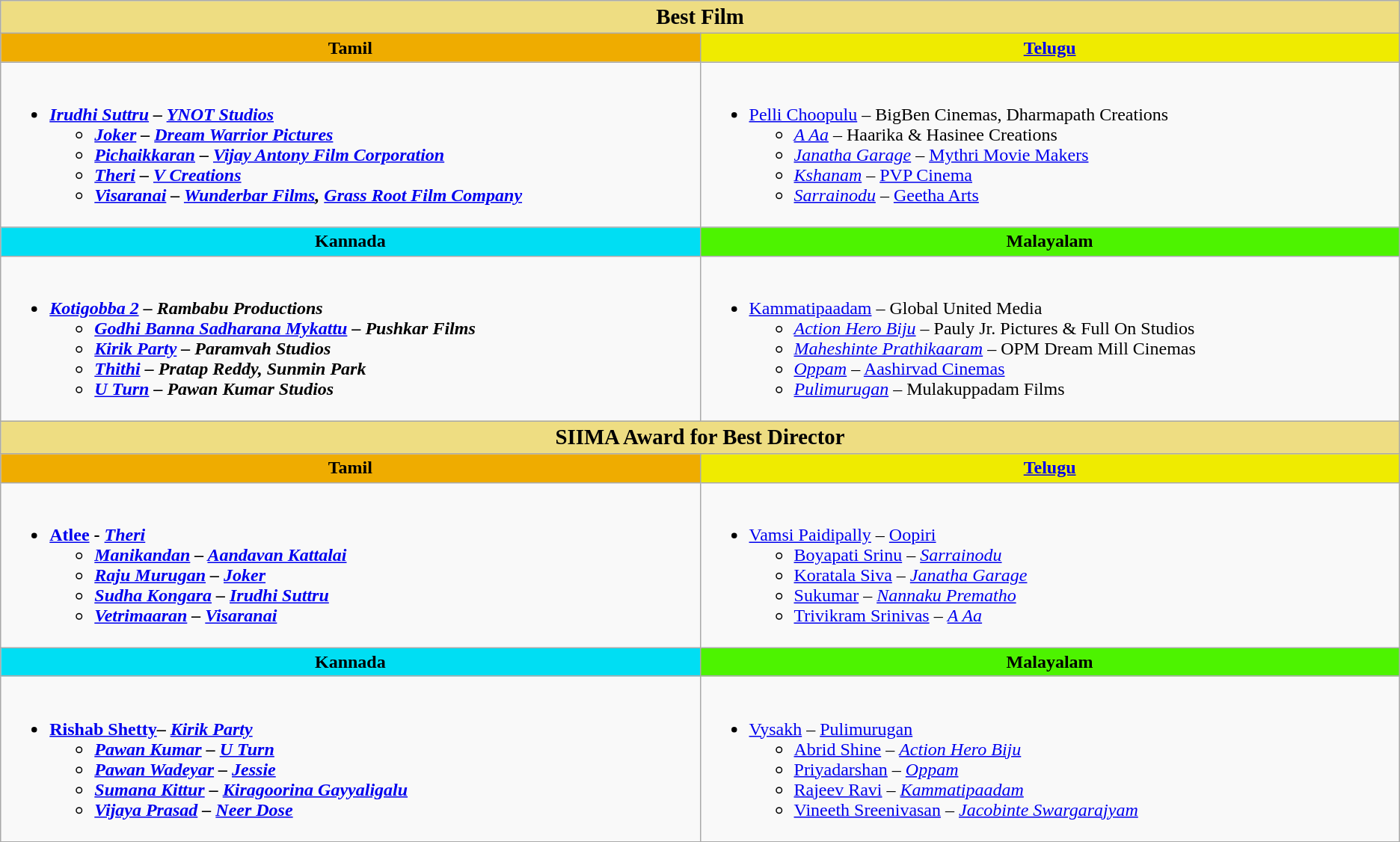<table class="wikitable" |>
<tr>
<th colspan="2" ! style="background:#eedd82; width:3000px; text-align:center;"><big>Best Film</big></th>
</tr>
<tr>
<th ! style="background:#efac00; width:50%; text-align:center;">Tamil</th>
<th ! style="background:#efeb00; width:50%; text-align:center;"><a href='#'>Telugu</a></th>
</tr>
<tr>
<td valign="top"><br><ul><li><strong><em><a href='#'>Irudhi Suttru</a> – <em><a href='#'>YNOT Studios</a><strong><ul><li></em><a href='#'>Joker</a><em> – <a href='#'>Dream Warrior Pictures</a></li><li></em><a href='#'>Pichaikkaran</a><em> – <a href='#'>Vijay Antony Film Corporation</a></li><li></em><a href='#'>Theri</a><em> – <a href='#'>V Creations</a></li><li></em><a href='#'>Visaranai</a><em> –  <a href='#'>Wunderbar Films</a>, <a href='#'>Grass Root Film Company</a></li></ul></li></ul></td>
<td valign="top"><br><ul><li></em></strong><a href='#'>Pelli Choopulu</a></em> – BigBen Cinemas, Dharmapath Creations</strong><ul><li><em><a href='#'>A Aa</a></em> – Haarika & Hasinee Creations</li><li><em><a href='#'>Janatha Garage</a></em> – <a href='#'>Mythri Movie Makers</a></li><li><em><a href='#'>Kshanam</a></em> – <a href='#'>PVP Cinema</a></li><li><em><a href='#'>Sarrainodu</a></em> – <a href='#'>Geetha Arts</a></li></ul></li></ul></td>
</tr>
<tr>
<th ! style="background:#00def3; text-align:center;">Kannada</th>
<th ! style="background:#4df300; text-align:center;">Malayalam</th>
</tr>
<tr>
<td><br><ul><li><strong><em><a href='#'>Kotigobba 2</a><em> – Rambabu Productions<strong><ul><li></em><a href='#'>Godhi Banna Sadharana Mykattu</a><em> – Pushkar Films</li><li></em><a href='#'>Kirik Party</a><em> – Paramvah Studios</li><li></em><a href='#'>Thithi</a><em> – Pratap Reddy, Sunmin Park</li><li></em><a href='#'>U Turn</a><em> – Pawan Kumar Studios</li></ul></li></ul></td>
<td><br><ul><li></em></strong><a href='#'>Kammatipaadam</a></em> –  Global United Media</strong><ul><li><em><a href='#'>Action Hero Biju</a></em> – Pauly Jr. Pictures & Full On Studios</li><li><em><a href='#'>Maheshinte Prathikaaram</a></em> – OPM Dream Mill Cinemas</li><li><em><a href='#'>Oppam</a></em> – <a href='#'>Aashirvad Cinemas</a></li><li><em><a href='#'>Pulimurugan</a></em> – Mulakuppadam Films</li></ul></li></ul></td>
</tr>
<tr>
<th colspan="2" ! style="background:#eedd82; text-align:center;"><big><strong>SIIMA Award for Best Director</strong></big></th>
</tr>
<tr>
<th ! style="background:#efac00; text-align:center;">Tamil</th>
<th ! style="background:#efeb00; text-align:center;"><a href='#'>Telugu</a></th>
</tr>
<tr>
<td valign="top"><br><ul><li><strong><a href='#'>Atlee</a> - <em><a href='#'>Theri</a><strong><em><ul><li><a href='#'>Manikandan</a> – </em><a href='#'>Aandavan Kattalai</a><em></li><li><a href='#'>Raju Murugan</a> – </em><a href='#'>Joker</a><em></li><li><a href='#'>Sudha Kongara</a> – </em><a href='#'>Irudhi Suttru</a><em></li><li><a href='#'>Vetrimaaran</a> – </em><a href='#'>Visaranai</a><em></li></ul></li></ul></td>
<td valign="top"><br><ul><li></strong><a href='#'>Vamsi Paidipally</a> – </em><a href='#'>Oopiri</a></em></strong><ul><li><a href='#'>Boyapati Srinu</a> – <em><a href='#'>Sarrainodu</a></em></li><li><a href='#'>Koratala Siva</a> – <em><a href='#'>Janatha Garage</a></em></li><li><a href='#'>Sukumar</a> – <em><a href='#'>Nannaku Prematho</a></em></li><li><a href='#'>Trivikram Srinivas</a> – <em><a href='#'>A Aa</a></em></li></ul></li></ul></td>
</tr>
<tr>
<th ! style="background:#00def3; text-align:center;">Kannada</th>
<th ! style="background:#4df300; text-align:center;">Malayalam</th>
</tr>
<tr>
<td><br><ul><li><strong><a href='#'>Rishab Shetty</a>– <em><a href='#'>Kirik Party</a><strong><em><ul><li><a href='#'>Pawan Kumar</a>  – </em><a href='#'>U Turn</a><em></li><li><a href='#'>Pawan Wadeyar</a> – </em><a href='#'>Jessie</a><em></li><li><a href='#'>Sumana Kittur</a> – </em><a href='#'>Kiragoorina Gayyaligalu</a><em></li><li><a href='#'>Vijaya Prasad</a> – </em><a href='#'>Neer Dose</a><em></li></ul></li></ul></td>
<td><br><ul><li></strong><a href='#'>Vysakh</a> – </em><a href='#'>Pulimurugan</a></em></strong><ul><li><a href='#'>Abrid Shine</a> – <em><a href='#'>Action Hero Biju</a></em></li><li><a href='#'>Priyadarshan</a> – <em><a href='#'>Oppam</a></em></li><li><a href='#'>Rajeev Ravi</a> – <em><a href='#'>Kammatipaadam</a></em></li><li><a href='#'>Vineeth Sreenivasan</a> – <em><a href='#'>Jacobinte Swargarajyam</a></em></li></ul></li></ul></td>
</tr>
<tr>
</tr>
</table>
